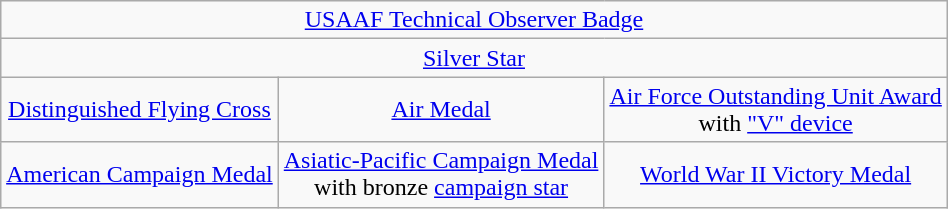<table class="wikitable" style="margin:1em auto; text-align:center;">
<tr>
<td colspan="3"><a href='#'>USAAF Technical Observer Badge</a></td>
</tr>
<tr>
<td colspan="3"><a href='#'>Silver Star</a></td>
</tr>
<tr>
<td><a href='#'>Distinguished Flying Cross</a></td>
<td><a href='#'>Air Medal</a></td>
<td><a href='#'>Air Force Outstanding Unit Award</a><br>with <a href='#'>"V" device</a></td>
</tr>
<tr>
<td><a href='#'>American Campaign Medal</a></td>
<td><a href='#'>Asiatic-Pacific Campaign Medal</a><br>with bronze <a href='#'>campaign star</a></td>
<td><a href='#'>World War II Victory Medal</a></td>
</tr>
</table>
